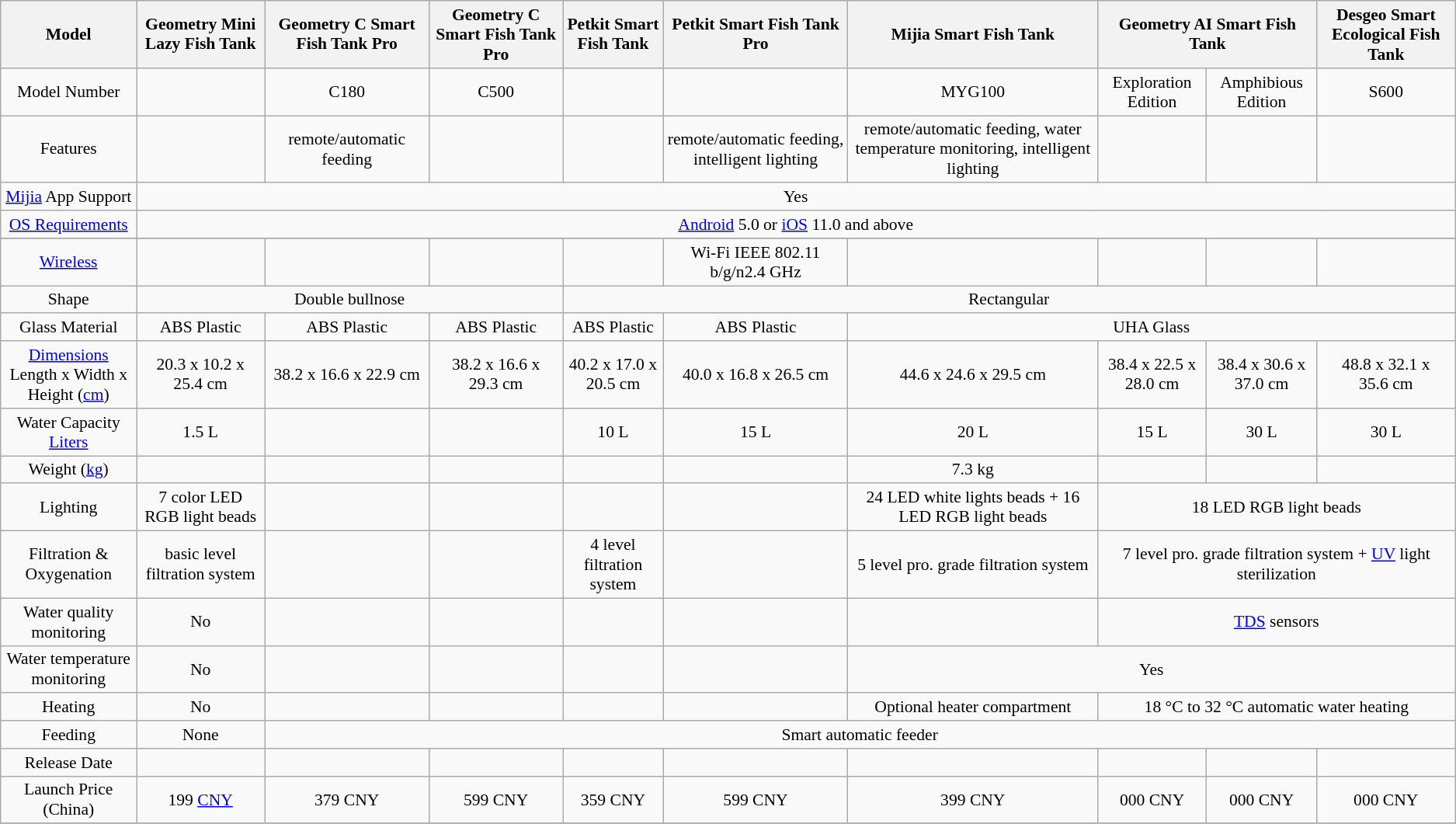<table class="wikitable" style="text-align:center; font-size:90%">
<tr>
<th>Model</th>
<th>Geometry Mini Lazy Fish Tank</th>
<th>Geometry C Smart Fish Tank Pro</th>
<th>Geometry C Smart Fish Tank Pro</th>
<th>Petkit Smart Fish Tank</th>
<th>Petkit Smart Fish Tank Pro</th>
<th>Mijia Smart Fish Tank</th>
<th colspan="2">Geometry AI Smart Fish Tank</th>
<th>Desgeo Smart Ecological Fish Tank</th>
</tr>
<tr>
<td>Model Number</td>
<td></td>
<td>C180</td>
<td>C500</td>
<td></td>
<td></td>
<td>MYG100</td>
<td>Exploration Edition</td>
<td>Amphibious Edition</td>
<td>S600</td>
</tr>
<tr>
<td>Features</td>
<td></td>
<td>remote/automatic feeding</td>
<td></td>
<td></td>
<td>remote/automatic feeding, intelligent lighting</td>
<td>remote/automatic feeding, water temperature monitoring, intelligent lighting</td>
<td></td>
<td></td>
<td></td>
</tr>
<tr>
<td><a href='#'>Mijia</a> App Support</td>
<td colspan="9">Yes</td>
</tr>
<tr>
<td><a href='#'>OS Requirements</a></td>
<td colspan="9"><a href='#'>Android</a> 5.0 or <a href='#'>iOS</a> 11.0 and above</td>
</tr>
<tr>
</tr>
<tr>
<td><a href='#'>Wireless</a></td>
<td></td>
<td></td>
<td></td>
<td></td>
<td>Wi-Fi IEEE 802.11 b/g/n2.4 GHz</td>
<td></td>
<td></td>
<td></td>
<td></td>
</tr>
<tr>
<td>Shape</td>
<td colspan="3">Double bullnose</td>
<td colspan="6">Rectangular</td>
</tr>
<tr>
<td>Glass Material</td>
<td>ABS Plastic</td>
<td>ABS Plastic</td>
<td>ABS Plastic</td>
<td>ABS Plastic</td>
<td>ABS Plastic</td>
<td colspan="4">UHA Glass</td>
</tr>
<tr>
<td><a href='#'>Dimensions</a><br>Length x Width x Height (<a href='#'>cm</a>)</td>
<td>20.3 x 10.2 x 25.4 cm</td>
<td>38.2 x 16.6 x 22.9 cm</td>
<td>38.2 x 16.6 x 29.3 cm</td>
<td>40.2 x 17.0 x 20.5 cm</td>
<td>40.0 x 16.8 x 26.5 cm</td>
<td>44.6 x 24.6 x 29.5 cm</td>
<td>38.4 x 22.5 x 28.0 cm</td>
<td>38.4 x 30.6 x 37.0 cm</td>
<td>48.8 x 32.1 x 35.6 cm</td>
</tr>
<tr>
<td>Water Capacity <a href='#'>Liters</a></td>
<td>1.5 L</td>
<td></td>
<td></td>
<td>10 L</td>
<td>15 L</td>
<td>20 L</td>
<td>15 L</td>
<td>30 L</td>
<td>30 L</td>
</tr>
<tr>
<td>Weight (<a href='#'>kg</a>)</td>
<td></td>
<td></td>
<td></td>
<td></td>
<td></td>
<td>7.3 kg</td>
<td></td>
<td></td>
<td></td>
</tr>
<tr>
<td>Lighting</td>
<td>7 color LED RGB light beads</td>
<td></td>
<td></td>
<td></td>
<td></td>
<td>24 LED white lights beads + 16 LED RGB light beads</td>
<td colspan="3">18 LED RGB light beads</td>
</tr>
<tr>
<td>Filtration & Oxygenation</td>
<td>basic level filtration system</td>
<td></td>
<td></td>
<td>4 level filtration system</td>
<td></td>
<td>5 level pro. grade filtration system</td>
<td colspan="3">7 level pro. grade filtration system + <a href='#'>UV</a> light sterilization</td>
</tr>
<tr>
<td>Water quality monitoring</td>
<td>No</td>
<td></td>
<td></td>
<td></td>
<td></td>
<td></td>
<td colspan="3"><a href='#'>TDS</a> sensors</td>
</tr>
<tr>
<td>Water temperature monitoring</td>
<td>No</td>
<td></td>
<td></td>
<td></td>
<td></td>
<td colspan="4">Yes</td>
</tr>
<tr>
<td>Heating</td>
<td>No</td>
<td></td>
<td></td>
<td></td>
<td></td>
<td No>Optional heater compartment</td>
<td colspan="3">18 °C to 32 °C automatic water heating</td>
</tr>
<tr>
<td>Feeding</td>
<td>None</td>
<td colspan="8">Smart automatic feeder</td>
</tr>
<tr>
<td>Release Date</td>
<td></td>
<td></td>
<td></td>
<td></td>
<td></td>
<td></td>
<td></td>
<td></td>
<td></td>
</tr>
<tr>
<td>Launch Price (China)</td>
<td>199 <a href='#'>CNY</a></td>
<td>379 CNY</td>
<td>599 CNY</td>
<td>359 CNY</td>
<td>599 CNY</td>
<td>399 CNY</td>
<td>000 CNY</td>
<td>000 CNY</td>
<td>000 CNY</td>
</tr>
<tr>
</tr>
</table>
